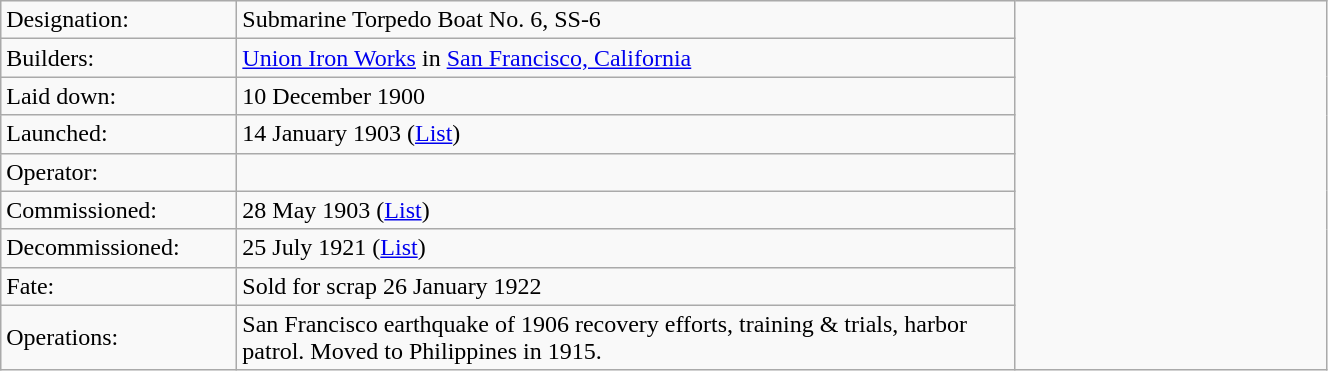<table class="wikitable" width="70%">
<tr>
<td width="150">Designation:</td>
<td>Submarine Torpedo Boat No. 6, SS-6</td>
<td rowspan="9" width="200px"></td>
</tr>
<tr>
<td>Builders:</td>
<td><a href='#'>Union Iron Works</a> in <a href='#'>San Francisco, California</a></td>
</tr>
<tr>
<td>Laid down:</td>
<td>10 December 1900</td>
</tr>
<tr>
<td>Launched:</td>
<td>14 January 1903 (<a href='#'>List</a>)</td>
</tr>
<tr>
<td>Operator:</td>
<td></td>
</tr>
<tr>
<td>Commissioned:</td>
<td>28 May 1903 (<a href='#'>List</a>)</td>
</tr>
<tr>
<td>Decommissioned:</td>
<td>25 July 1921 (<a href='#'>List</a>)</td>
</tr>
<tr>
<td>Fate:</td>
<td>Sold for scrap 26 January 1922</td>
</tr>
<tr>
<td>Operations:</td>
<td>San Francisco earthquake of 1906 recovery efforts, training & trials, harbor patrol. Moved to Philippines in 1915.</td>
</tr>
</table>
